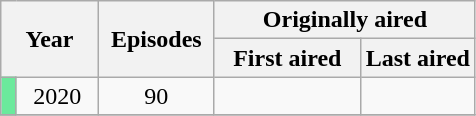<table class="wikitable" style="text-align: center;">
<tr>
<th colspan="2" rowspan="2" style="padding: 0 16px;">Year</th>
<th rowspan="2" style="padding: 0 8px;">Episodes</th>
<th colspan="2">Originally aired</th>
</tr>
<tr>
<th style="padding: 0 12px;">First aired</th>
<th>Last aired</th>
</tr>
<tr>
<td style="background:#6bea9c; height:10px;"></td>
<td>2020</td>
<td>90</td>
<td></td>
<td></td>
</tr>
<tr>
</tr>
</table>
